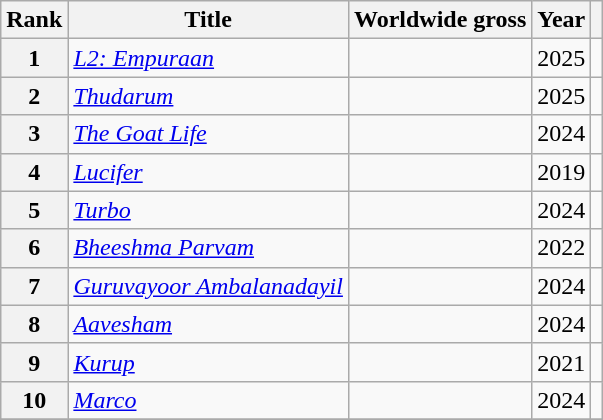<table class="wikitable sortable plainrowheaders">
<tr>
<th scope="col">Rank</th>
<th scope="col">Title</th>
<th scope="col">Worldwide gross</th>
<th scope="col">Year</th>
<th scope="col" class="unsortable"></th>
</tr>
<tr>
<th scope="row" style="text-align: center">1</th>
<td><em><a href='#'>L2: Empuraan</a></em></td>
<td align="right"></td>
<td align="center">2025</td>
<td align="center"></td>
</tr>
<tr>
<th scope="row" style="text-align: center">2</th>
<td><em><a href='#'>Thudarum</a></em></td>
<td align="right"></td>
<td align="center">2025</td>
<td align="center"></td>
</tr>
<tr>
<th scope="row" style="text-align: center">3</th>
<td><em><a href='#'>The Goat Life</a></em></td>
<td align="right"></td>
<td align="center">2024</td>
<td align="center"></td>
</tr>
<tr>
<th scope="row" style="text-align: center">4</th>
<td><em><a href='#'>Lucifer</a></em></td>
<td align="right"></td>
<td align="center">2019</td>
<td align="center"></td>
</tr>
<tr>
<th scope="row" style="text-align: center">5</th>
<td><em><a href='#'>Turbo</a></em></td>
<td align="right"></td>
<td align="center">2024</td>
<td align="center"></td>
</tr>
<tr>
<th scope="row" style="text-align: center">6</th>
<td><em><a href='#'>Bheeshma Parvam</a></em></td>
<td align="right"></td>
<td align="center">2022</td>
<td align="center"></td>
</tr>
<tr>
<th scope="row" style="text-align: center">7</th>
<td><em><a href='#'>Guruvayoor Ambalanadayil</a></em></td>
<td align="right"></td>
<td align="center">2024</td>
<td align="center"></td>
</tr>
<tr>
<th scope="row" style="text-align: center">8</th>
<td><em><a href='#'>Aavesham</a></em></td>
<td align="right"></td>
<td align="center">2024</td>
<td align="center"></td>
</tr>
<tr>
<th scope="row" style="text-align: center">9</th>
<td><em><a href='#'>Kurup</a></em></td>
<td align="right"></td>
<td align="center">2021</td>
<td align="center"></td>
</tr>
<tr>
<th scope="row" style="text-align: center">10</th>
<td><em><a href='#'>Marco</a></em></td>
<td align="right"></td>
<td align="center">2024</td>
<td align="center"></td>
</tr>
<tr>
</tr>
</table>
